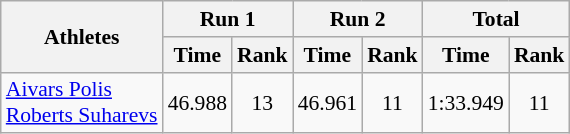<table class="wikitable" border="1" style="font-size:90%">
<tr>
<th rowspan="2">Athletes</th>
<th colspan="2">Run 1</th>
<th colspan="2">Run 2</th>
<th colspan="2">Total</th>
</tr>
<tr>
<th>Time</th>
<th>Rank</th>
<th>Time</th>
<th>Rank</th>
<th>Time</th>
<th>Rank</th>
</tr>
<tr>
<td><a href='#'>Aivars Polis</a><br><a href='#'>Roberts Suharevs</a></td>
<td align="center">46.988</td>
<td align="center">13</td>
<td align="center">46.961</td>
<td align="center">11</td>
<td align="center">1:33.949</td>
<td align="center">11</td>
</tr>
</table>
